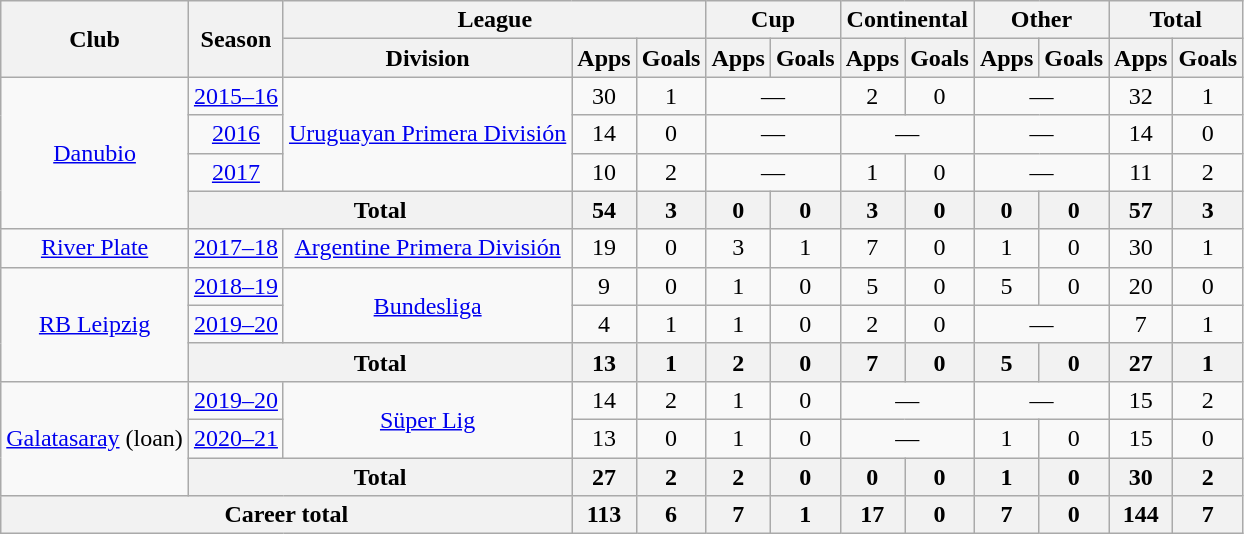<table class="wikitable" style="text-align: center;">
<tr>
<th rowspan="2">Club</th>
<th rowspan="2">Season</th>
<th colspan="3">League</th>
<th colspan="2">Cup</th>
<th colspan="2">Continental</th>
<th colspan="2">Other</th>
<th colspan="2">Total</th>
</tr>
<tr>
<th>Division</th>
<th>Apps</th>
<th>Goals</th>
<th>Apps</th>
<th>Goals</th>
<th>Apps</th>
<th>Goals</th>
<th>Apps</th>
<th>Goals</th>
<th>Apps</th>
<th>Goals</th>
</tr>
<tr>
<td rowspan="4"><a href='#'>Danubio</a></td>
<td><a href='#'>2015–16</a></td>
<td rowspan="3"><a href='#'>Uruguayan Primera División</a></td>
<td>30</td>
<td>1</td>
<td colspan="2">—</td>
<td>2</td>
<td>0</td>
<td colspan="2">—</td>
<td>32</td>
<td>1</td>
</tr>
<tr>
<td><a href='#'>2016</a></td>
<td>14</td>
<td>0</td>
<td colspan="2">—</td>
<td colspan="2">—</td>
<td colspan="2">—</td>
<td>14</td>
<td>0</td>
</tr>
<tr>
<td><a href='#'>2017</a></td>
<td>10</td>
<td>2</td>
<td colspan="2">—</td>
<td>1</td>
<td>0</td>
<td colspan="2">—</td>
<td>11</td>
<td>2</td>
</tr>
<tr>
<th colspan="2">Total</th>
<th>54</th>
<th>3</th>
<th>0</th>
<th>0</th>
<th>3</th>
<th>0</th>
<th>0</th>
<th>0</th>
<th>57</th>
<th>3</th>
</tr>
<tr>
<td><a href='#'>River Plate</a></td>
<td><a href='#'>2017–18</a></td>
<td rowspan="1"><a href='#'>Argentine Primera División</a></td>
<td>19</td>
<td>0</td>
<td>3</td>
<td>1</td>
<td>7</td>
<td>0</td>
<td>1</td>
<td>0</td>
<td>30</td>
<td>1</td>
</tr>
<tr>
<td rowspan="3"><a href='#'>RB Leipzig</a></td>
<td><a href='#'>2018–19</a></td>
<td rowspan="2"><a href='#'>Bundesliga</a></td>
<td>9</td>
<td>0</td>
<td>1</td>
<td>0</td>
<td>5</td>
<td>0</td>
<td>5</td>
<td>0</td>
<td>20</td>
<td>0</td>
</tr>
<tr>
<td><a href='#'>2019–20</a></td>
<td>4</td>
<td>1</td>
<td>1</td>
<td>0</td>
<td>2</td>
<td>0</td>
<td colspan="2">—</td>
<td>7</td>
<td>1</td>
</tr>
<tr>
<th colspan="2">Total</th>
<th>13</th>
<th>1</th>
<th>2</th>
<th>0</th>
<th>7</th>
<th>0</th>
<th>5</th>
<th>0</th>
<th>27</th>
<th>1</th>
</tr>
<tr>
<td rowspan="3"><a href='#'>Galatasaray</a> (loan)</td>
<td><a href='#'>2019–20</a></td>
<td rowspan="2"><a href='#'>Süper Lig</a></td>
<td>14</td>
<td>2</td>
<td>1</td>
<td>0</td>
<td colspan="2">—</td>
<td colspan="2">—</td>
<td>15</td>
<td>2</td>
</tr>
<tr>
<td><a href='#'>2020–21</a></td>
<td>13</td>
<td>0</td>
<td>1</td>
<td>0</td>
<td colspan="2">—</td>
<td>1</td>
<td>0</td>
<td>15</td>
<td>0</td>
</tr>
<tr>
<th colspan="2">Total</th>
<th>27</th>
<th>2</th>
<th>2</th>
<th>0</th>
<th>0</th>
<th>0</th>
<th>1</th>
<th>0</th>
<th>30</th>
<th>2</th>
</tr>
<tr>
<th colspan="3">Career total</th>
<th>113</th>
<th>6</th>
<th>7</th>
<th>1</th>
<th>17</th>
<th>0</th>
<th>7</th>
<th>0</th>
<th>144</th>
<th>7</th>
</tr>
</table>
